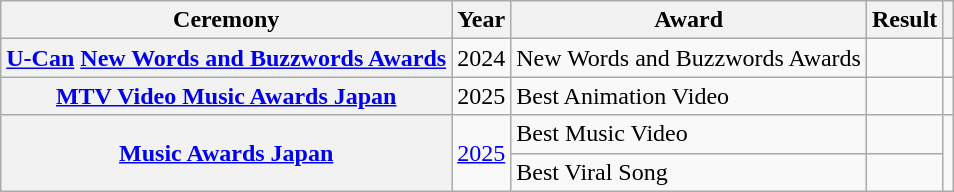<table class="wikitable plainrowheaders">
<tr>
<th scope="col">Ceremony</th>
<th scope="col">Year</th>
<th scope="col">Award</th>
<th scope="col">Result</th>
<th scope="col" class="unsortable"></th>
</tr>
<tr>
<th scope="row"><a href='#'>U-Can</a> <a href='#'>New Words and Buzzwords Awards</a></th>
<td>2024</td>
<td>New Words and Buzzwords Awards</td>
<td></td>
<td style="text-align:center"></td>
</tr>
<tr>
<th scope="row"><a href='#'>MTV Video Music Awards Japan</a></th>
<td>2025</td>
<td>Best Animation Video</td>
<td></td>
<td style="text-align:center"></td>
</tr>
<tr>
<th scope="row" rowspan="2"><a href='#'>Music Awards Japan</a></th>
<td style="text-align:center" rowspan="2"><a href='#'>2025</a></td>
<td>Best Music Video</td>
<td></td>
<td style="text-align:center" rowspan="2"></td>
</tr>
<tr>
<td>Best Viral Song</td>
<td></td>
</tr>
</table>
